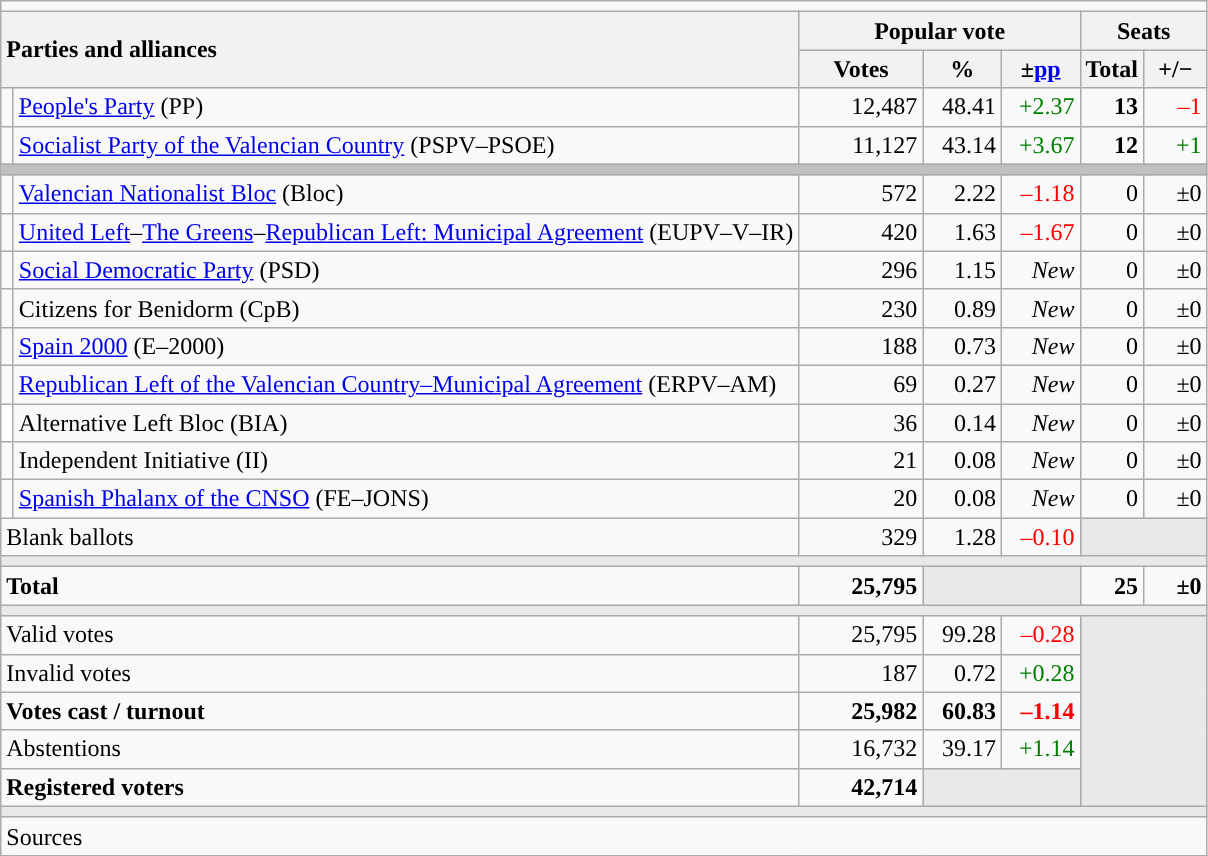<table class="wikitable" style="text-align:right;">
<tr>
<td colspan="7"></td>
</tr>
<tr>
<th style="text-align:left;" rowspan="2" colspan="2" width="525">Parties and alliances</th>
<th colspan="3">Popular vote</th>
<th colspan="2">Seats</th>
</tr>
<tr>
<th width="75">Votes</th>
<th width="45">%</th>
<th width="45">±<a href='#'>pp</a></th>
<th width="35">Total</th>
<th width="35">+/−</th>
</tr>
<tr>
<td width="1" style="color:inherit;background:"></td>
<td align="left"><a href='#'>People's Party</a> (PP)</td>
<td>12,487</td>
<td>48.41</td>
<td style="color:green;">+2.37</td>
<td><strong>13</strong></td>
<td style="color:red;">–1</td>
</tr>
<tr>
<td style="color:inherit;background:"></td>
<td align="left"><a href='#'>Socialist Party of the Valencian Country</a> (PSPV–PSOE)</td>
<td>11,127</td>
<td>43.14</td>
<td style="color:green;">+3.67</td>
<td><strong>12</strong></td>
<td style="color:green;">+1</td>
</tr>
<tr>
<td colspan="7" bgcolor="#C0C0C0"></td>
</tr>
<tr>
<td style="color:inherit;background:"></td>
<td align="left"><a href='#'>Valencian Nationalist Bloc</a> (Bloc)</td>
<td>572</td>
<td>2.22</td>
<td style="color:red;">–1.18</td>
<td>0</td>
<td>±0</td>
</tr>
<tr>
<td style="color:inherit;background:"></td>
<td align="left"><a href='#'>United Left</a>–<a href='#'>The Greens</a>–<a href='#'>Republican Left: Municipal Agreement</a> (EUPV–V–IR)</td>
<td>420</td>
<td>1.63</td>
<td style="color:red;">–1.67</td>
<td>0</td>
<td>±0</td>
</tr>
<tr>
<td style="color:inherit;background:"></td>
<td align="left"><a href='#'>Social Democratic Party</a> (PSD)</td>
<td>296</td>
<td>1.15</td>
<td><em>New</em></td>
<td>0</td>
<td>±0</td>
</tr>
<tr>
<td style="color:inherit;background:"></td>
<td align="left">Citizens for Benidorm (CpB)</td>
<td>230</td>
<td>0.89</td>
<td><em>New</em></td>
<td>0</td>
<td>±0</td>
</tr>
<tr>
<td style="color:inherit;background:"></td>
<td align="left"><a href='#'>Spain 2000</a> (E–2000)</td>
<td>188</td>
<td>0.73</td>
<td><em>New</em></td>
<td>0</td>
<td>±0</td>
</tr>
<tr>
<td style="color:inherit;background:"></td>
<td align="left"><a href='#'>Republican Left of the Valencian Country–Municipal Agreement</a> (ERPV–AM)</td>
<td>69</td>
<td>0.27</td>
<td><em>New</em></td>
<td>0</td>
<td>±0</td>
</tr>
<tr>
<td bgcolor="white"></td>
<td align="left">Alternative Left Bloc (BIA)</td>
<td>36</td>
<td>0.14</td>
<td><em>New</em></td>
<td>0</td>
<td>±0</td>
</tr>
<tr>
<td style="color:inherit;background:"></td>
<td align="left">Independent Initiative (II)</td>
<td>21</td>
<td>0.08</td>
<td><em>New</em></td>
<td>0</td>
<td>±0</td>
</tr>
<tr>
<td style="color:inherit;background:"></td>
<td align="left"><a href='#'>Spanish Phalanx of the CNSO</a> (FE–JONS)</td>
<td>20</td>
<td>0.08</td>
<td><em>New</em></td>
<td>0</td>
<td>±0</td>
</tr>
<tr>
<td align="left" colspan="2">Blank ballots</td>
<td>329</td>
<td>1.28</td>
<td style="color:red;">–0.10</td>
<td bgcolor="#E9E9E9" colspan="2"></td>
</tr>
<tr>
<td colspan="7" bgcolor="#E9E9E9"></td>
</tr>
<tr style="font-weight:bold;">
<td align="left" colspan="2">Total</td>
<td>25,795</td>
<td bgcolor="#E9E9E9" colspan="2"></td>
<td>25</td>
<td>±0</td>
</tr>
<tr>
<td colspan="7" bgcolor="#E9E9E9"></td>
</tr>
<tr>
<td align="left" colspan="2">Valid votes</td>
<td>25,795</td>
<td>99.28</td>
<td style="color:red;">–0.28</td>
<td bgcolor="#E9E9E9" colspan="2" rowspan="5"></td>
</tr>
<tr>
<td align="left" colspan="2">Invalid votes</td>
<td>187</td>
<td>0.72</td>
<td style="color:green;">+0.28</td>
</tr>
<tr style="font-weight:bold;">
<td align="left" colspan="2">Votes cast / turnout</td>
<td>25,982</td>
<td>60.83</td>
<td style="color:red;">–1.14</td>
</tr>
<tr>
<td align="left" colspan="2">Abstentions</td>
<td>16,732</td>
<td>39.17</td>
<td style="color:green;">+1.14</td>
</tr>
<tr style="font-weight:bold;">
<td align="left" colspan="2">Registered voters</td>
<td>42,714</td>
<td bgcolor="#E9E9E9" colspan="2"></td>
</tr>
<tr>
<td colspan="7" bgcolor="#E9E9E9"></td>
</tr>
<tr>
<td align="left" colspan="7">Sources</td>
</tr>
</table>
